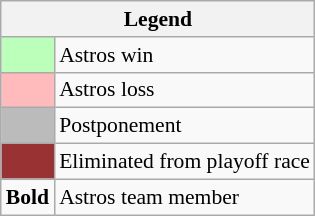<table class="wikitable" style="font-size:90%">
<tr>
<th colspan="2">Legend</th>
</tr>
<tr>
<td style="background:#bfb;"> </td>
<td>Astros win</td>
</tr>
<tr>
<td style="background:#fbb;"> </td>
<td>Astros loss</td>
</tr>
<tr>
<td style="background:#bbb;"> </td>
<td>Postponement</td>
</tr>
<tr>
<td style="background:#933;"> </td>
<td>Eliminated from playoff race</td>
</tr>
<tr>
<td><strong>Bold</strong></td>
<td>Astros team member</td>
</tr>
</table>
